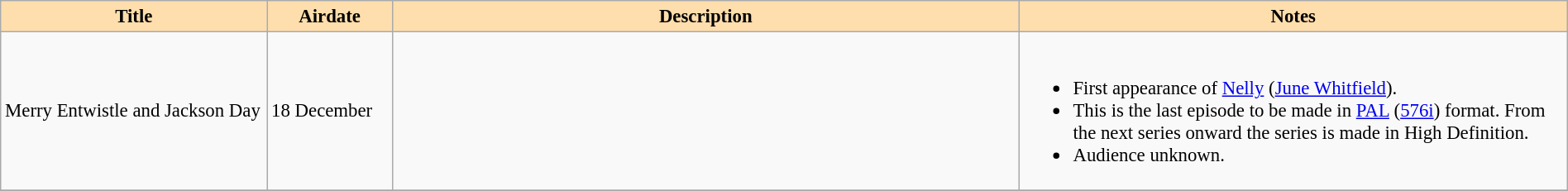<table class="wikitable" width=100% border=1 style="font-size: 95%">
<tr>
<th style="background:#ffdead" width=17%>Title</th>
<th style="background:#ffdead" width=8%>Airdate</th>
<th style="background:#ffdead" width=40%>Description</th>
<th style="background:#ffdead" width=35%>Notes</th>
</tr>
<tr>
<td>Merry Entwistle and Jackson Day</td>
<td>18 December</td>
<td></td>
<td><br><ul><li>First appearance of <a href='#'>Nelly</a> (<a href='#'>June Whitfield</a>).</li><li>This is the last episode to be made in <a href='#'>PAL</a> (<a href='#'>576i</a>) format. From the next series onward the series is made in High Definition.</li><li>Audience unknown.</li></ul></td>
</tr>
<tr>
</tr>
</table>
